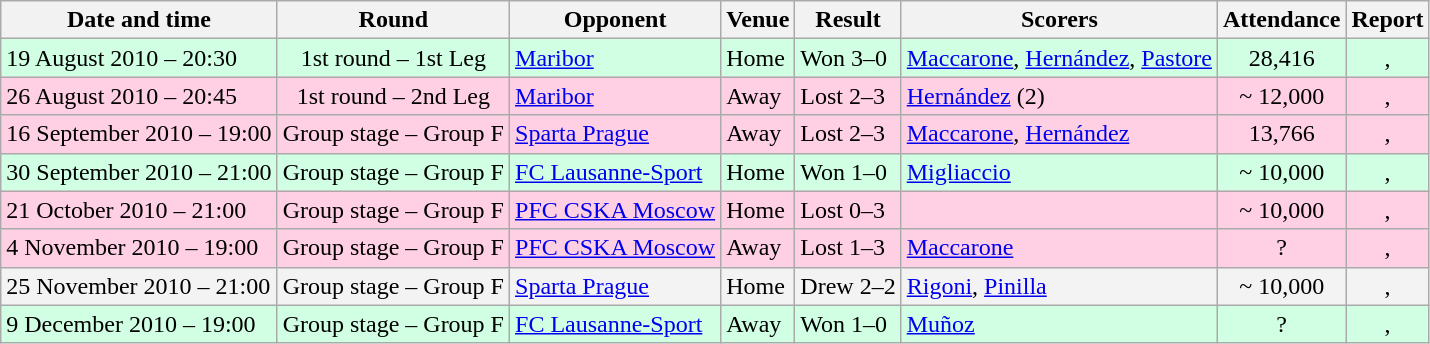<table class="wikitable">
<tr>
<th>Date and time</th>
<th>Round</th>
<th>Opponent</th>
<th>Venue</th>
<th>Result</th>
<th>Scorers</th>
<th>Attendance</th>
<th>Report</th>
</tr>
<tr style="background-color: #d0ffe3;">
<td>19 August 2010 – 20:30</td>
<td align="center">1st round – 1st Leg</td>
<td> <a href='#'>Maribor</a></td>
<td>Home</td>
<td>Won 3–0</td>
<td><a href='#'>Maccarone</a>, <a href='#'>Hernández</a>, <a href='#'>Pastore</a></td>
<td align="center">28,416</td>
<td align="center"> , </td>
</tr>
<tr style="background-color: #ffd0e3;">
<td>26 August 2010 – 20:45</td>
<td align="center">1st round – 2nd Leg</td>
<td> <a href='#'>Maribor</a></td>
<td>Away</td>
<td>Lost 2–3</td>
<td><a href='#'>Hernández</a> (2)</td>
<td align="center">~ 12,000</td>
<td align="center"> , </td>
</tr>
<tr style="background-color: #ffd0e3;">
<td>16 September 2010 – 19:00</td>
<td align="center">Group stage – Group F</td>
<td> <a href='#'>Sparta Prague</a></td>
<td>Away</td>
<td>Lost 2–3</td>
<td><a href='#'>Maccarone</a>, <a href='#'>Hernández</a></td>
<td align="center">13,766</td>
<td align="center"> , </td>
</tr>
<tr style="background-color: #d0ffe3;">
<td>30 September 2010 – 21:00</td>
<td align="center">Group stage – Group F</td>
<td> <a href='#'>FC Lausanne-Sport</a></td>
<td>Home</td>
<td>Won 1–0</td>
<td><a href='#'>Migliaccio</a></td>
<td align="center">~ 10,000</td>
<td align="center">, </td>
</tr>
<tr style="background-color: #ffd0e3;">
<td>21 October 2010 – 21:00</td>
<td align="center">Group stage – Group F</td>
<td> <a href='#'>PFC CSKA Moscow</a></td>
<td>Home</td>
<td>Lost 0–3</td>
<td></td>
<td align="center">~ 10,000</td>
<td align="center">, </td>
</tr>
<tr style="background-color: #ffd0e3;">
<td>4 November 2010 – 19:00</td>
<td align="center">Group stage – Group F</td>
<td> <a href='#'>PFC CSKA Moscow</a></td>
<td>Away</td>
<td>Lost 1–3</td>
<td><a href='#'>Maccarone</a></td>
<td align="center">?</td>
<td align="center"> , </td>
</tr>
<tr style="background-color: #f3f3f3;">
<td>25 November 2010 – 21:00</td>
<td align="center">Group stage – Group F</td>
<td> <a href='#'>Sparta Prague</a></td>
<td>Home</td>
<td>Drew 2–2</td>
<td><a href='#'>Rigoni</a>, <a href='#'>Pinilla</a></td>
<td align="center">~ 10,000</td>
<td align="center">, </td>
</tr>
<tr style="background-color: #d0ffe3;">
<td>9 December 2010 – 19:00</td>
<td align="center">Group stage – Group F</td>
<td> <a href='#'>FC Lausanne-Sport</a></td>
<td>Away</td>
<td>Won 1–0</td>
<td><a href='#'>Muñoz</a></td>
<td align="center">?</td>
<td align="center"> , </td>
</tr>
</table>
